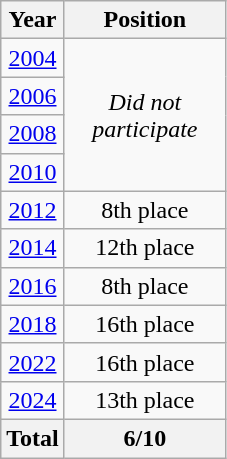<table class="wikitable" style="text-align: center;">
<tr>
<th>Year</th>
<th width="100">Position</th>
</tr>
<tr>
<td> <a href='#'>2004</a></td>
<td rowspan="4"><em>Did not participate</em></td>
</tr>
<tr>
<td> <a href='#'>2006</a></td>
</tr>
<tr>
<td> <a href='#'>2008</a></td>
</tr>
<tr>
<td> <a href='#'>2010</a></td>
</tr>
<tr>
<td> <a href='#'>2012</a></td>
<td>8th place</td>
</tr>
<tr>
<td> <a href='#'>2014</a></td>
<td>12th place</td>
</tr>
<tr>
<td> <a href='#'>2016</a></td>
<td>8th place</td>
</tr>
<tr>
<td> <a href='#'>2018</a></td>
<td>16th place</td>
</tr>
<tr>
<td> <a href='#'>2022</a></td>
<td>16th place</td>
</tr>
<tr>
<td> <a href='#'>2024</a></td>
<td>13th place</td>
</tr>
<tr>
<th>Total</th>
<th>6/10</th>
</tr>
</table>
